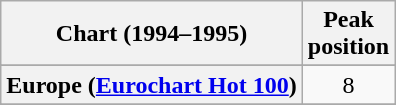<table class="wikitable sortable plainrowheaders" style="text-align:center">
<tr>
<th>Chart (1994–1995)</th>
<th>Peak<br>position</th>
</tr>
<tr>
</tr>
<tr>
<th scope="row">Europe (<a href='#'>Eurochart Hot 100</a>)</th>
<td>8</td>
</tr>
<tr>
</tr>
<tr>
</tr>
<tr>
</tr>
<tr>
</tr>
<tr>
</tr>
</table>
